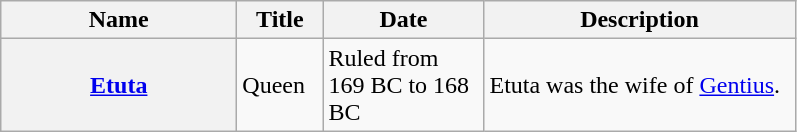<table class="wikitable sortable">
<tr>
<th scope="col" style="width: 150px;">Name</th>
<th scope="col" style="width: 50px;">Title</th>
<th scope="col" style="width: 100px;">Date</th>
<th scope="col" style="width: 200px;">Description</th>
</tr>
<tr>
<th><a href='#'>Etuta</a></th>
<td>Queen</td>
<td>Ruled from  169 BC to 168 BC</td>
<td>Etuta was the wife of <a href='#'>Gentius</a>.</td>
</tr>
</table>
